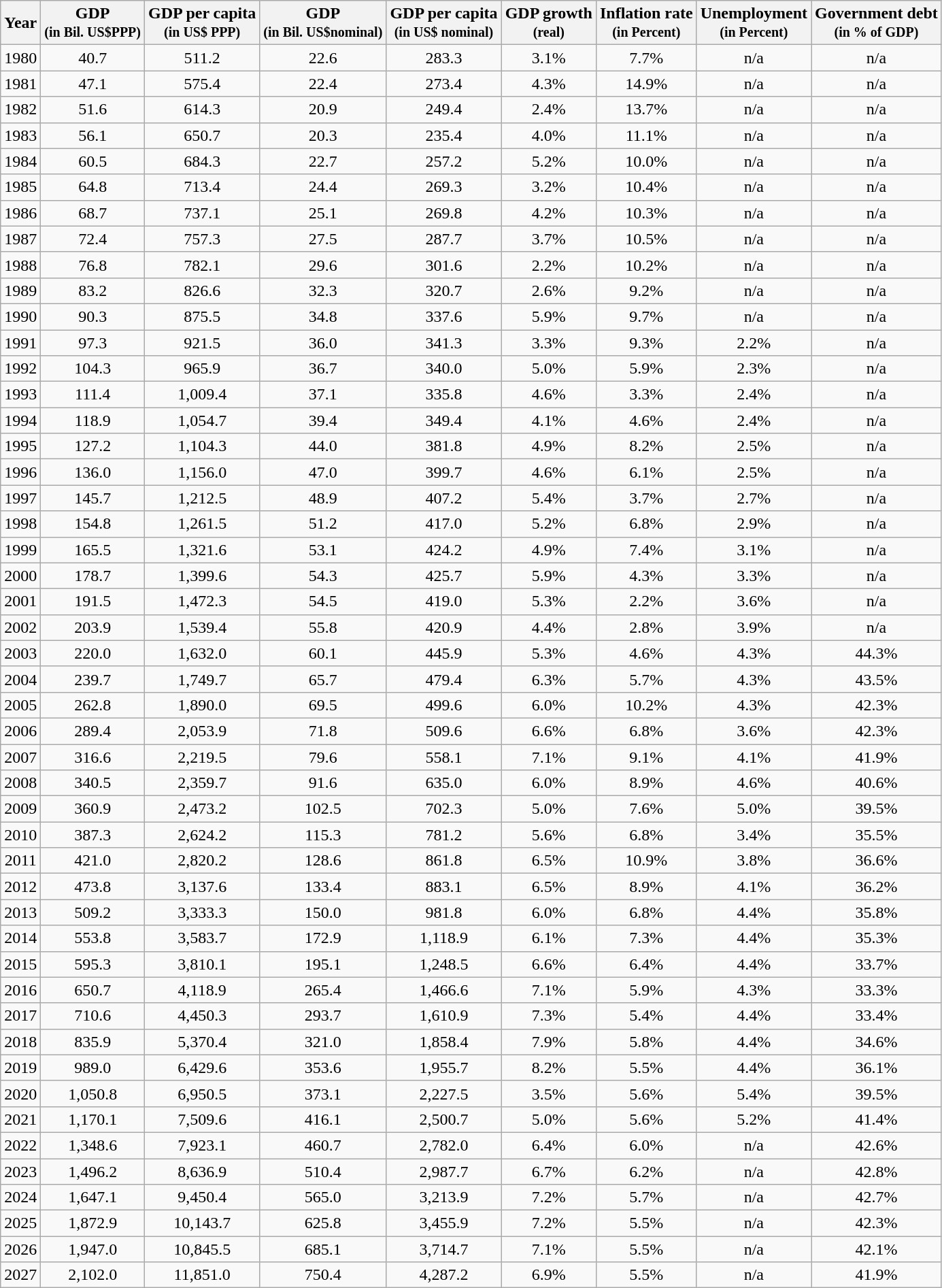<table class="wikitable sortable static-row-numbers static-row-header-text"  style="text-align:center;">
<tr>
<th>Year</th>
<th>GDP<br><small>(in Bil. US$PPP)</small></th>
<th>GDP per capita<br><small>(in US$ PPP)</small></th>
<th>GDP<br><small>(in Bil. US$nominal)</small></th>
<th>GDP per capita<br><small>(in US$ nominal)</small></th>
<th>GDP growth<br><small>(real)</small></th>
<th>Inflation rate<br><small>(in Percent)</small></th>
<th>Unemployment<br><small>(in Percent)</small></th>
<th>Government debt<br><small>(in % of GDP)</small></th>
</tr>
<tr>
<td>1980</td>
<td>40.7</td>
<td>511.2</td>
<td>22.6</td>
<td>283.3</td>
<td>3.1%</td>
<td>7.7%</td>
<td>n/a</td>
<td>n/a</td>
</tr>
<tr>
<td>1981</td>
<td>47.1</td>
<td>575.4</td>
<td>22.4</td>
<td>273.4</td>
<td>4.3%</td>
<td>14.9%</td>
<td>n/a</td>
<td>n/a</td>
</tr>
<tr>
<td>1982</td>
<td>51.6</td>
<td>614.3</td>
<td>20.9</td>
<td>249.4</td>
<td>2.4%</td>
<td>13.7%</td>
<td>n/a</td>
<td>n/a</td>
</tr>
<tr>
<td>1983</td>
<td>56.1</td>
<td>650.7</td>
<td>20.3</td>
<td>235.4</td>
<td>4.0%</td>
<td>11.1%</td>
<td>n/a</td>
<td>n/a</td>
</tr>
<tr>
<td>1984</td>
<td>60.5</td>
<td>684.3</td>
<td>22.7</td>
<td>257.2</td>
<td>5.2%</td>
<td>10.0%</td>
<td>n/a</td>
<td>n/a</td>
</tr>
<tr>
<td>1985</td>
<td>64.8</td>
<td>713.4</td>
<td>24.4</td>
<td>269.3</td>
<td>3.2%</td>
<td>10.4%</td>
<td>n/a</td>
<td>n/a</td>
</tr>
<tr>
<td>1986</td>
<td>68.7</td>
<td>737.1</td>
<td>25.1</td>
<td>269.8</td>
<td>4.2%</td>
<td>10.3%</td>
<td>n/a</td>
<td>n/a</td>
</tr>
<tr>
<td>1987</td>
<td>72.4</td>
<td>757.3</td>
<td>27.5</td>
<td>287.7</td>
<td>3.7%</td>
<td>10.5%</td>
<td>n/a</td>
<td>n/a</td>
</tr>
<tr>
<td>1988</td>
<td>76.8</td>
<td>782.1</td>
<td>29.6</td>
<td>301.6</td>
<td>2.2%</td>
<td>10.2%</td>
<td>n/a</td>
<td>n/a</td>
</tr>
<tr>
<td>1989</td>
<td>83.2</td>
<td>826.6</td>
<td>32.3</td>
<td>320.7</td>
<td>2.6%</td>
<td>9.2%</td>
<td>n/a</td>
<td>n/a</td>
</tr>
<tr>
<td>1990</td>
<td>90.3</td>
<td>875.5</td>
<td>34.8</td>
<td>337.6</td>
<td>5.9%</td>
<td>9.7%</td>
<td>n/a</td>
<td>n/a</td>
</tr>
<tr>
<td>1991</td>
<td>97.3</td>
<td>921.5</td>
<td>36.0</td>
<td>341.3</td>
<td>3.3%</td>
<td>9.3%</td>
<td>2.2%</td>
<td>n/a</td>
</tr>
<tr>
<td>1992</td>
<td>104.3</td>
<td>965.9</td>
<td>36.7</td>
<td>340.0</td>
<td>5.0%</td>
<td>5.9%</td>
<td>2.3%</td>
<td>n/a</td>
</tr>
<tr>
<td>1993</td>
<td>111.4</td>
<td>1,009.4</td>
<td>37.1</td>
<td>335.8</td>
<td>4.6%</td>
<td>3.3%</td>
<td>2.4%</td>
<td>n/a</td>
</tr>
<tr>
<td>1994</td>
<td>118.9</td>
<td>1,054.7</td>
<td>39.4</td>
<td>349.4</td>
<td>4.1%</td>
<td>4.6%</td>
<td>2.4%</td>
<td>n/a</td>
</tr>
<tr>
<td>1995</td>
<td>127.2</td>
<td>1,104.3</td>
<td>44.0</td>
<td>381.8</td>
<td>4.9%</td>
<td>8.2%</td>
<td>2.5%</td>
<td>n/a</td>
</tr>
<tr>
<td>1996</td>
<td>136.0</td>
<td>1,156.0</td>
<td>47.0</td>
<td>399.7</td>
<td>4.6%</td>
<td>6.1%</td>
<td>2.5%</td>
<td>n/a</td>
</tr>
<tr>
<td>1997</td>
<td>145.7</td>
<td>1,212.5</td>
<td>48.9</td>
<td>407.2</td>
<td>5.4%</td>
<td>3.7%</td>
<td>2.7%</td>
<td>n/a</td>
</tr>
<tr>
<td>1998</td>
<td>154.8</td>
<td>1,261.5</td>
<td>51.2</td>
<td>417.0</td>
<td>5.2%</td>
<td>6.8%</td>
<td>2.9%</td>
<td>n/a</td>
</tr>
<tr>
<td>1999</td>
<td>165.5</td>
<td>1,321.6</td>
<td>53.1</td>
<td>424.2</td>
<td>4.9%</td>
<td>7.4%</td>
<td>3.1%</td>
<td>n/a</td>
</tr>
<tr>
<td>2000</td>
<td>178.7</td>
<td>1,399.6</td>
<td>54.3</td>
<td>425.7</td>
<td>5.9%</td>
<td>4.3%</td>
<td>3.3%</td>
<td>n/a</td>
</tr>
<tr>
<td>2001</td>
<td>191.5</td>
<td>1,472.3</td>
<td>54.5</td>
<td>419.0</td>
<td>5.3%</td>
<td>2.2%</td>
<td>3.6%</td>
<td>n/a</td>
</tr>
<tr>
<td>2002</td>
<td>203.9</td>
<td>1,539.4</td>
<td>55.8</td>
<td>420.9</td>
<td>4.4%</td>
<td>2.8%</td>
<td>3.9%</td>
<td>n/a</td>
</tr>
<tr>
<td>2003</td>
<td>220.0</td>
<td>1,632.0</td>
<td>60.1</td>
<td>445.9</td>
<td>5.3%</td>
<td>4.6%</td>
<td>4.3%</td>
<td>44.3%</td>
</tr>
<tr>
<td>2004</td>
<td>239.7</td>
<td>1,749.7</td>
<td>65.7</td>
<td>479.4</td>
<td>6.3%</td>
<td>5.7%</td>
<td>4.3%</td>
<td>43.5%</td>
</tr>
<tr>
<td>2005</td>
<td>262.8</td>
<td>1,890.0</td>
<td>69.5</td>
<td>499.6</td>
<td>6.0%</td>
<td>10.2%</td>
<td>4.3%</td>
<td>42.3%</td>
</tr>
<tr>
<td>2006</td>
<td>289.4</td>
<td>2,053.9</td>
<td>71.8</td>
<td>509.6</td>
<td>6.6%</td>
<td>6.8%</td>
<td>3.6%</td>
<td>42.3%</td>
</tr>
<tr>
<td>2007</td>
<td>316.6</td>
<td>2,219.5</td>
<td>79.6</td>
<td>558.1</td>
<td>7.1%</td>
<td>9.1%</td>
<td>4.1%</td>
<td>41.9%</td>
</tr>
<tr>
<td>2008</td>
<td>340.5</td>
<td>2,359.7</td>
<td>91.6</td>
<td>635.0</td>
<td>6.0%</td>
<td>8.9%</td>
<td>4.6%</td>
<td>40.6%</td>
</tr>
<tr>
<td>2009</td>
<td>360.9</td>
<td>2,473.2</td>
<td>102.5</td>
<td>702.3</td>
<td>5.0%</td>
<td>7.6%</td>
<td>5.0%</td>
<td>39.5%</td>
</tr>
<tr>
<td>2010</td>
<td>387.3</td>
<td>2,624.2</td>
<td>115.3</td>
<td>781.2</td>
<td>5.6%</td>
<td>6.8%</td>
<td>3.4%</td>
<td>35.5%</td>
</tr>
<tr>
<td>2011</td>
<td>421.0</td>
<td>2,820.2</td>
<td>128.6</td>
<td>861.8</td>
<td>6.5%</td>
<td>10.9%</td>
<td>3.8%</td>
<td>36.6%</td>
</tr>
<tr>
<td>2012</td>
<td>473.8</td>
<td>3,137.6</td>
<td>133.4</td>
<td>883.1</td>
<td>6.5%</td>
<td>8.9%</td>
<td>4.1%</td>
<td>36.2%</td>
</tr>
<tr>
<td>2013</td>
<td>509.2</td>
<td>3,333.3</td>
<td>150.0</td>
<td>981.8</td>
<td>6.0%</td>
<td>6.8%</td>
<td>4.4%</td>
<td>35.8%</td>
</tr>
<tr>
<td>2014</td>
<td>553.8</td>
<td>3,583.7</td>
<td>172.9</td>
<td>1,118.9</td>
<td>6.1%</td>
<td>7.3%</td>
<td>4.4%</td>
<td>35.3%</td>
</tr>
<tr>
<td>2015</td>
<td>595.3</td>
<td>3,810.1</td>
<td>195.1</td>
<td>1,248.5</td>
<td>6.6%</td>
<td>6.4%</td>
<td>4.4%</td>
<td>33.7%</td>
</tr>
<tr>
<td>2016</td>
<td>650.7</td>
<td>4,118.9</td>
<td>265.4</td>
<td>1,466.6</td>
<td>7.1%</td>
<td>5.9%</td>
<td>4.3%</td>
<td>33.3%</td>
</tr>
<tr>
<td>2017</td>
<td>710.6</td>
<td>4,450.3</td>
<td>293.7</td>
<td>1,610.9</td>
<td>7.3%</td>
<td>5.4%</td>
<td>4.4%</td>
<td>33.4%</td>
</tr>
<tr>
<td>2018</td>
<td>835.9</td>
<td>5,370.4</td>
<td>321.0</td>
<td>1,858.4</td>
<td>7.9%</td>
<td>5.8%</td>
<td>4.4%</td>
<td>34.6%</td>
</tr>
<tr>
<td>2019</td>
<td>989.0</td>
<td>6,429.6</td>
<td>353.6</td>
<td>1,955.7</td>
<td>8.2%</td>
<td>5.5%</td>
<td>4.4%</td>
<td>36.1%</td>
</tr>
<tr>
<td>2020</td>
<td>1,050.8</td>
<td>6,950.5</td>
<td>373.1</td>
<td>2,227.5</td>
<td>3.5%</td>
<td>5.6%</td>
<td>5.4%</td>
<td>39.5%</td>
</tr>
<tr>
<td>2021</td>
<td>1,170.1</td>
<td>7,509.6</td>
<td>416.1</td>
<td>2,500.7</td>
<td>5.0%</td>
<td>5.6%</td>
<td>5.2%</td>
<td>41.4%</td>
</tr>
<tr>
<td>2022</td>
<td>1,348.6</td>
<td>7,923.1</td>
<td>460.7</td>
<td>2,782.0</td>
<td>6.4%</td>
<td>6.0%</td>
<td>n/a</td>
<td>42.6%</td>
</tr>
<tr>
<td>2023</td>
<td>1,496.2</td>
<td>8,636.9</td>
<td>510.4</td>
<td>2,987.7</td>
<td>6.7%</td>
<td>6.2%</td>
<td>n/a</td>
<td>42.8%</td>
</tr>
<tr>
<td>2024</td>
<td>1,647.1</td>
<td>9,450.4</td>
<td>565.0</td>
<td>3,213.9</td>
<td>7.2%</td>
<td>5.7%</td>
<td>n/a</td>
<td>42.7%</td>
</tr>
<tr>
<td>2025</td>
<td>1,872.9</td>
<td>10,143.7</td>
<td>625.8</td>
<td>3,455.9</td>
<td>7.2%</td>
<td>5.5%</td>
<td>n/a</td>
<td>42.3%</td>
</tr>
<tr>
<td>2026</td>
<td>1,947.0</td>
<td>10,845.5</td>
<td>685.1</td>
<td>3,714.7</td>
<td>7.1%</td>
<td>5.5%</td>
<td>n/a</td>
<td>42.1%</td>
</tr>
<tr>
<td>2027</td>
<td>2,102.0</td>
<td>11,851.0</td>
<td>750.4</td>
<td>4,287.2</td>
<td>6.9%</td>
<td>5.5%</td>
<td>n/a</td>
<td>41.9%</td>
</tr>
</table>
